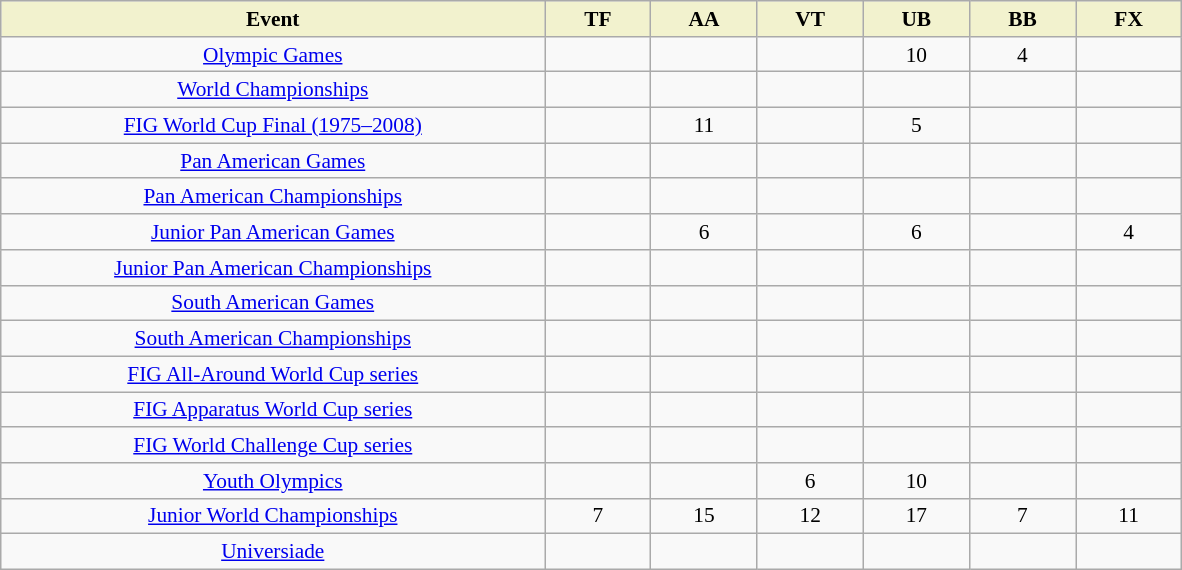<table class="wikitable" style="margin-top:0em; text-align:center; font-size:89%;">
<tr>
<th style="background-color:#f2f2ce; width:25.0em;">Event</th>
<th style="background-color:#f2f2ce; width:4.5em;">TF</th>
<th style="background-color:#f2f2ce; width:4.5em;">AA</th>
<th style="background-color:#f2f2ce; width:4.5em;">VT</th>
<th style="background-color:#f2f2ce; width:4.5em;">UB</th>
<th style="background-color:#f2f2ce; width:4.5em;">BB</th>
<th style="background-color:#f2f2ce; width:4.5em;">FX</th>
</tr>
<tr>
<td><a href='#'>Olympic Games</a></td>
<td></td>
<td></td>
<td></td>
<td>10</td>
<td>4</td>
<td></td>
</tr>
<tr>
<td><a href='#'>World Championships</a></td>
<td></td>
<td></td>
<td></td>
<td></td>
<td></td>
<td></td>
</tr>
<tr>
<td><a href='#'>FIG World Cup Final (1975–2008)</a></td>
<td></td>
<td>11</td>
<td></td>
<td>5</td>
<td></td>
<td></td>
</tr>
<tr>
<td><a href='#'>Pan American Games</a></td>
<td></td>
<td></td>
<td></td>
<td></td>
<td></td>
<td></td>
</tr>
<tr>
<td><a href='#'>Pan American Championships</a></td>
<td></td>
<td></td>
<td></td>
<td></td>
<td></td>
<td></td>
</tr>
<tr>
<td><a href='#'>Junior Pan American Games</a></td>
<td></td>
<td>6</td>
<td></td>
<td>6</td>
<td></td>
<td>4</td>
</tr>
<tr>
<td><a href='#'>Junior Pan American Championships</a></td>
<td></td>
<td></td>
<td></td>
<td></td>
<td></td>
<td></td>
</tr>
<tr>
<td><a href='#'>South American Games</a></td>
<td></td>
<td></td>
<td></td>
<td></td>
<td></td>
<td></td>
</tr>
<tr>
<td><a href='#'>South American Championships</a></td>
<td></td>
<td></td>
<td></td>
<td></td>
<td></td>
<td></td>
</tr>
<tr>
<td><a href='#'>FIG All-Around World Cup series</a></td>
<td></td>
<td></td>
<td></td>
<td></td>
<td></td>
<td></td>
</tr>
<tr>
<td><a href='#'>FIG Apparatus World Cup series</a></td>
<td></td>
<td></td>
<td></td>
<td></td>
<td></td>
<td></td>
</tr>
<tr>
<td><a href='#'>FIG World Challenge Cup series</a></td>
<td></td>
<td></td>
<td></td>
<td></td>
<td></td>
<td></td>
</tr>
<tr>
<td><a href='#'>Youth Olympics</a></td>
<td></td>
<td></td>
<td>6</td>
<td>10</td>
<td></td>
<td></td>
</tr>
<tr>
<td><a href='#'>Junior World Championships</a></td>
<td>7</td>
<td>15</td>
<td>12</td>
<td>17</td>
<td>7</td>
<td>11</td>
</tr>
<tr>
<td><a href='#'>Universiade</a></td>
<td></td>
<td></td>
<td></td>
<td></td>
<td></td>
<td></td>
</tr>
</table>
